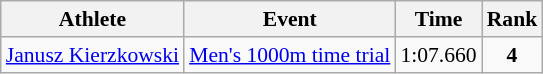<table class=wikitable style="font-size:90%">
<tr>
<th>Athlete</th>
<th>Event</th>
<th>Time</th>
<th>Rank</th>
</tr>
<tr align=center>
<td align=left><a href='#'>Janusz Kierzkowski</a></td>
<td align=left><a href='#'>Men's 1000m time trial</a></td>
<td>1:07.660</td>
<td><strong>4</strong></td>
</tr>
</table>
